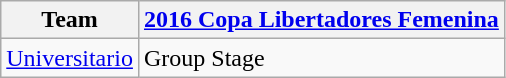<table class="wikitable">
<tr>
<th>Team</th>
<th><a href='#'>2016 Copa Libertadores Femenina</a></th>
</tr>
<tr>
<td><a href='#'>Universitario</a></td>
<td>Group Stage</td>
</tr>
</table>
